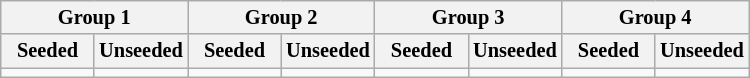<table class="wikitable" style="font-size:85%">
<tr>
<th colspan=2>Group 1</th>
<th colspan=2>Group 2</th>
<th colspan=2>Group 3</th>
<th colspan=2>Group 4</th>
</tr>
<tr>
<th width=12.5%>Seeded</th>
<th width=12.5%>Unseeded</th>
<th width=12.5%>Seeded</th>
<th width=12.5%>Unseeded</th>
<th width=12.5%>Seeded</th>
<th width=12.5%>Unseeded</th>
<th width=12.5%>Seeded</th>
<th width=12.5%>Unseeded</th>
</tr>
<tr>
<td valign=top></td>
<td valign=top></td>
<td valign=top></td>
<td valign=top></td>
<td valign=top></td>
<td valign=top></td>
<td valign=top></td>
<td valign=top></td>
</tr>
</table>
